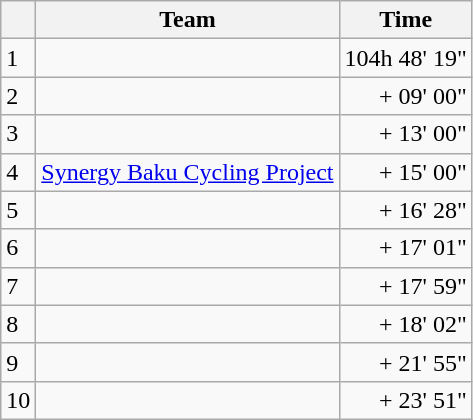<table class="wikitable">
<tr>
<th></th>
<th>Team</th>
<th>Time</th>
</tr>
<tr>
<td>1</td>
<td></td>
<td align=right>104h 48' 19"</td>
</tr>
<tr>
<td>2</td>
<td></td>
<td align=right>+ 09' 00"</td>
</tr>
<tr>
<td>3</td>
<td></td>
<td align=right>+ 13' 00"</td>
</tr>
<tr>
<td>4</td>
<td><a href='#'>Synergy Baku Cycling Project</a></td>
<td align=right>+ 15' 00"</td>
</tr>
<tr>
<td>5</td>
<td></td>
<td align=right>+ 16' 28"</td>
</tr>
<tr>
<td>6</td>
<td></td>
<td align=right>+ 17' 01"</td>
</tr>
<tr>
<td>7</td>
<td></td>
<td align=right>+ 17' 59"</td>
</tr>
<tr>
<td>8</td>
<td></td>
<td align=right>+ 18' 02"</td>
</tr>
<tr>
<td>9</td>
<td></td>
<td align=right>+ 21' 55"</td>
</tr>
<tr>
<td>10</td>
<td></td>
<td align=right>+ 23' 51"</td>
</tr>
</table>
